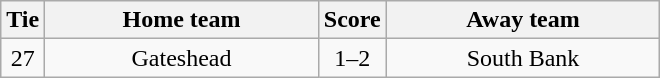<table class="wikitable" style="text-align:center;">
<tr>
<th width=20>Tie</th>
<th width=175>Home team</th>
<th width=20>Score</th>
<th width=175>Away team</th>
</tr>
<tr>
<td>27</td>
<td>Gateshead</td>
<td>1–2</td>
<td>South Bank</td>
</tr>
</table>
